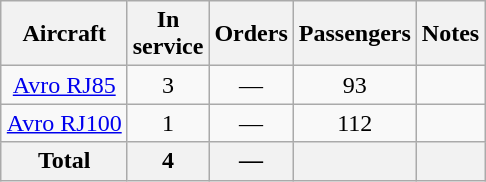<table class="wikitable" style="margin:0.5em auto; text-align:center">
<tr>
<th>Aircraft</th>
<th>In <br> service</th>
<th>Orders</th>
<th>Passengers</th>
<th>Notes</th>
</tr>
<tr>
<td><a href='#'>Avro RJ85</a></td>
<td>3</td>
<td>—</td>
<td>93</td>
<td></td>
</tr>
<tr>
<td><a href='#'>Avro RJ100</a></td>
<td>1</td>
<td>—</td>
<td>112</td>
<td></td>
</tr>
<tr>
<th>Total</th>
<th>4</th>
<th>—</th>
<th></th>
<th colspan=2></th>
</tr>
</table>
